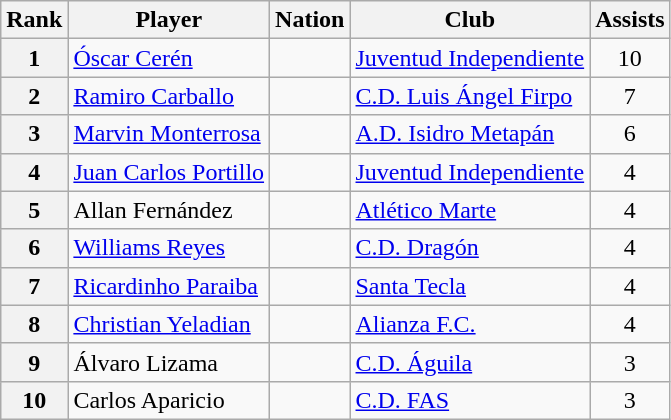<table class="wikitable">
<tr>
<th>Rank</th>
<th>Player</th>
<th>Nation</th>
<th>Club</th>
<th>Assists</th>
</tr>
<tr>
<th>1</th>
<td><a href='#'>Óscar Cerén</a></td>
<td></td>
<td><a href='#'>Juventud Independiente</a></td>
<td style="text-align:center;">10</td>
</tr>
<tr>
<th>2</th>
<td><a href='#'>Ramiro Carballo</a></td>
<td></td>
<td><a href='#'>C.D. Luis Ángel Firpo</a></td>
<td style="text-align:center;">7</td>
</tr>
<tr>
<th>3</th>
<td><a href='#'>Marvin Monterrosa</a></td>
<td></td>
<td><a href='#'>A.D. Isidro Metapán</a></td>
<td style="text-align:center;">6</td>
</tr>
<tr>
<th>4</th>
<td><a href='#'>Juan Carlos Portillo</a></td>
<td></td>
<td><a href='#'>Juventud Independiente</a></td>
<td style="text-align:center;">4</td>
</tr>
<tr>
<th>5</th>
<td>Allan Fernández</td>
<td></td>
<td><a href='#'>Atlético Marte</a></td>
<td style="text-align:center;">4</td>
</tr>
<tr>
<th>6</th>
<td><a href='#'>Williams Reyes</a></td>
<td></td>
<td><a href='#'>C.D. Dragón</a></td>
<td style="text-align:center;">4</td>
</tr>
<tr>
<th>7</th>
<td><a href='#'>Ricardinho Paraiba</a></td>
<td></td>
<td><a href='#'>Santa Tecla</a></td>
<td style="text-align:center;">4</td>
</tr>
<tr>
<th>8</th>
<td><a href='#'>Christian Yeladian</a></td>
<td></td>
<td><a href='#'>Alianza F.C.</a></td>
<td style="text-align:center;">4</td>
</tr>
<tr>
<th>9</th>
<td>Álvaro Lizama</td>
<td></td>
<td><a href='#'>C.D. Águila</a></td>
<td style="text-align:center;">3</td>
</tr>
<tr>
<th>10</th>
<td>Carlos Aparicio</td>
<td></td>
<td><a href='#'>C.D. FAS</a></td>
<td style="text-align:center;">3</td>
</tr>
</table>
